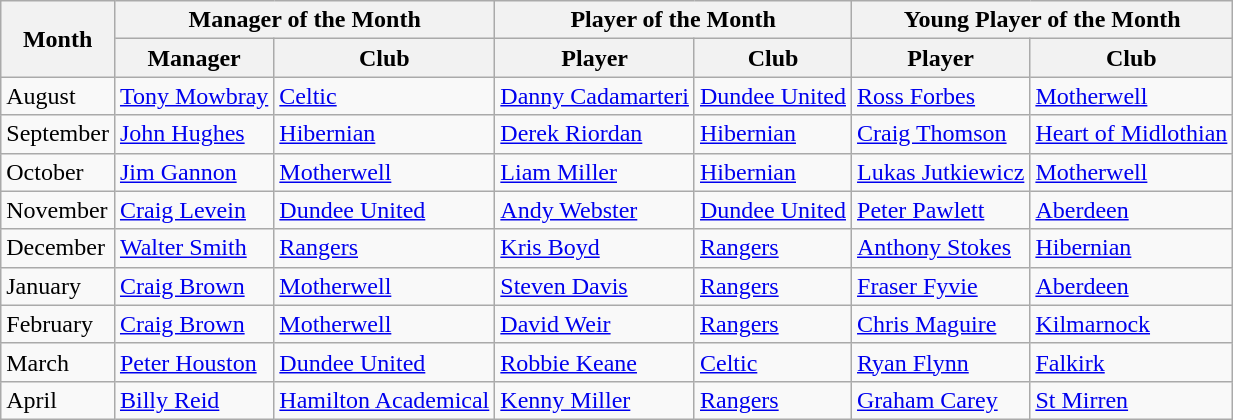<table class="wikitable">
<tr>
<th rowspan=2>Month</th>
<th colspan=2>Manager of the Month</th>
<th colspan=2>Player of the Month</th>
<th colspan=2>Young Player of the Month</th>
</tr>
<tr>
<th>Manager</th>
<th>Club</th>
<th>Player</th>
<th>Club</th>
<th>Player</th>
<th>Club</th>
</tr>
<tr>
<td>August</td>
<td> <a href='#'>Tony Mowbray</a></td>
<td><a href='#'>Celtic</a></td>
<td> <a href='#'>Danny Cadamarteri</a></td>
<td><a href='#'>Dundee United</a></td>
<td> <a href='#'>Ross Forbes</a></td>
<td><a href='#'>Motherwell</a></td>
</tr>
<tr>
<td>September</td>
<td> <a href='#'>John Hughes</a></td>
<td><a href='#'>Hibernian</a></td>
<td> <a href='#'>Derek Riordan</a></td>
<td><a href='#'>Hibernian</a></td>
<td> <a href='#'>Craig Thomson</a></td>
<td><a href='#'>Heart of Midlothian</a></td>
</tr>
<tr>
<td>October</td>
<td> <a href='#'>Jim Gannon</a></td>
<td><a href='#'>Motherwell</a></td>
<td> <a href='#'>Liam Miller</a></td>
<td><a href='#'>Hibernian</a></td>
<td> <a href='#'>Lukas Jutkiewicz</a></td>
<td><a href='#'>Motherwell</a></td>
</tr>
<tr>
<td>November</td>
<td> <a href='#'>Craig Levein</a></td>
<td><a href='#'>Dundee United</a></td>
<td> <a href='#'>Andy Webster</a></td>
<td><a href='#'>Dundee United</a></td>
<td> <a href='#'>Peter Pawlett</a></td>
<td><a href='#'>Aberdeen</a></td>
</tr>
<tr>
<td>December</td>
<td> <a href='#'>Walter Smith</a></td>
<td><a href='#'>Rangers</a></td>
<td> <a href='#'>Kris Boyd</a></td>
<td><a href='#'>Rangers</a></td>
<td> <a href='#'>Anthony Stokes</a></td>
<td><a href='#'>Hibernian</a></td>
</tr>
<tr>
<td>January</td>
<td> <a href='#'>Craig Brown</a></td>
<td><a href='#'>Motherwell</a></td>
<td> <a href='#'>Steven Davis</a></td>
<td><a href='#'>Rangers</a></td>
<td> <a href='#'>Fraser Fyvie</a></td>
<td><a href='#'>Aberdeen</a></td>
</tr>
<tr>
<td>February</td>
<td> <a href='#'>Craig Brown</a></td>
<td><a href='#'>Motherwell</a></td>
<td> <a href='#'>David Weir</a></td>
<td><a href='#'>Rangers</a></td>
<td> <a href='#'>Chris Maguire</a></td>
<td><a href='#'>Kilmarnock</a></td>
</tr>
<tr>
<td>March</td>
<td> <a href='#'>Peter Houston</a></td>
<td><a href='#'>Dundee United</a></td>
<td> <a href='#'>Robbie Keane</a></td>
<td><a href='#'>Celtic</a></td>
<td> <a href='#'>Ryan Flynn</a></td>
<td><a href='#'>Falkirk</a></td>
</tr>
<tr>
<td>April</td>
<td> <a href='#'>Billy Reid</a></td>
<td><a href='#'>Hamilton Academical</a></td>
<td> <a href='#'>Kenny Miller</a></td>
<td><a href='#'>Rangers</a></td>
<td> <a href='#'>Graham Carey</a></td>
<td><a href='#'>St Mirren</a></td>
</tr>
</table>
